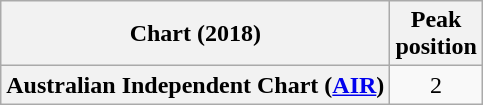<table class="wikitable plainrowheaders" style="text-align:center">
<tr>
<th>Chart (2018)</th>
<th>Peak<br>position</th>
</tr>
<tr>
<th scope="row">Australian Independent Chart (<a href='#'>AIR</a>)</th>
<td>2</td>
</tr>
</table>
